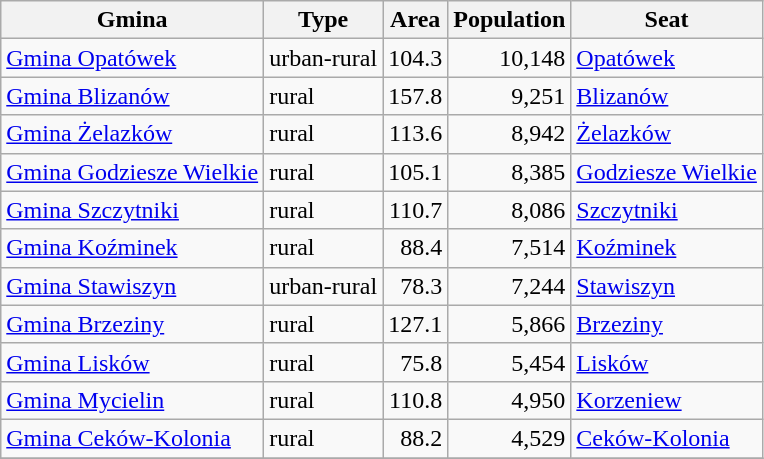<table class="wikitable">
<tr>
<th>Gmina</th>
<th>Type</th>
<th>Area<br></th>
<th>Population<br></th>
<th>Seat</th>
</tr>
<tr>
<td><a href='#'>Gmina Opatówek</a></td>
<td>urban-rural</td>
<td style="text-align:right;">104.3</td>
<td style="text-align:right;">10,148</td>
<td><a href='#'>Opatówek</a></td>
</tr>
<tr>
<td><a href='#'>Gmina Blizanów</a></td>
<td>rural</td>
<td style="text-align:right;">157.8</td>
<td style="text-align:right;">9,251</td>
<td><a href='#'>Blizanów</a></td>
</tr>
<tr>
<td><a href='#'>Gmina Żelazków</a></td>
<td>rural</td>
<td style="text-align:right;">113.6</td>
<td style="text-align:right;">8,942</td>
<td><a href='#'>Żelazków</a></td>
</tr>
<tr>
<td><a href='#'>Gmina Godziesze Wielkie</a></td>
<td>rural</td>
<td style="text-align:right;">105.1</td>
<td style="text-align:right;">8,385</td>
<td><a href='#'>Godziesze Wielkie</a></td>
</tr>
<tr>
<td><a href='#'>Gmina Szczytniki</a></td>
<td>rural</td>
<td style="text-align:right;">110.7</td>
<td style="text-align:right;">8,086</td>
<td><a href='#'>Szczytniki</a></td>
</tr>
<tr>
<td><a href='#'>Gmina Koźminek</a></td>
<td>rural</td>
<td style="text-align:right;">88.4</td>
<td style="text-align:right;">7,514</td>
<td><a href='#'>Koźminek</a></td>
</tr>
<tr>
<td><a href='#'>Gmina Stawiszyn</a></td>
<td>urban-rural</td>
<td style="text-align:right;">78.3</td>
<td style="text-align:right;">7,244</td>
<td><a href='#'>Stawiszyn</a></td>
</tr>
<tr>
<td><a href='#'>Gmina Brzeziny</a></td>
<td>rural</td>
<td style="text-align:right;">127.1</td>
<td style="text-align:right;">5,866</td>
<td><a href='#'>Brzeziny</a></td>
</tr>
<tr>
<td><a href='#'>Gmina Lisków</a></td>
<td>rural</td>
<td style="text-align:right;">75.8</td>
<td style="text-align:right;">5,454</td>
<td><a href='#'>Lisków</a></td>
</tr>
<tr>
<td><a href='#'>Gmina Mycielin</a></td>
<td>rural</td>
<td style="text-align:right;">110.8</td>
<td style="text-align:right;">4,950</td>
<td><a href='#'>Korzeniew</a></td>
</tr>
<tr>
<td><a href='#'>Gmina Ceków-Kolonia</a></td>
<td>rural</td>
<td style="text-align:right;">88.2</td>
<td style="text-align:right;">4,529</td>
<td><a href='#'>Ceków-Kolonia</a></td>
</tr>
<tr>
</tr>
</table>
